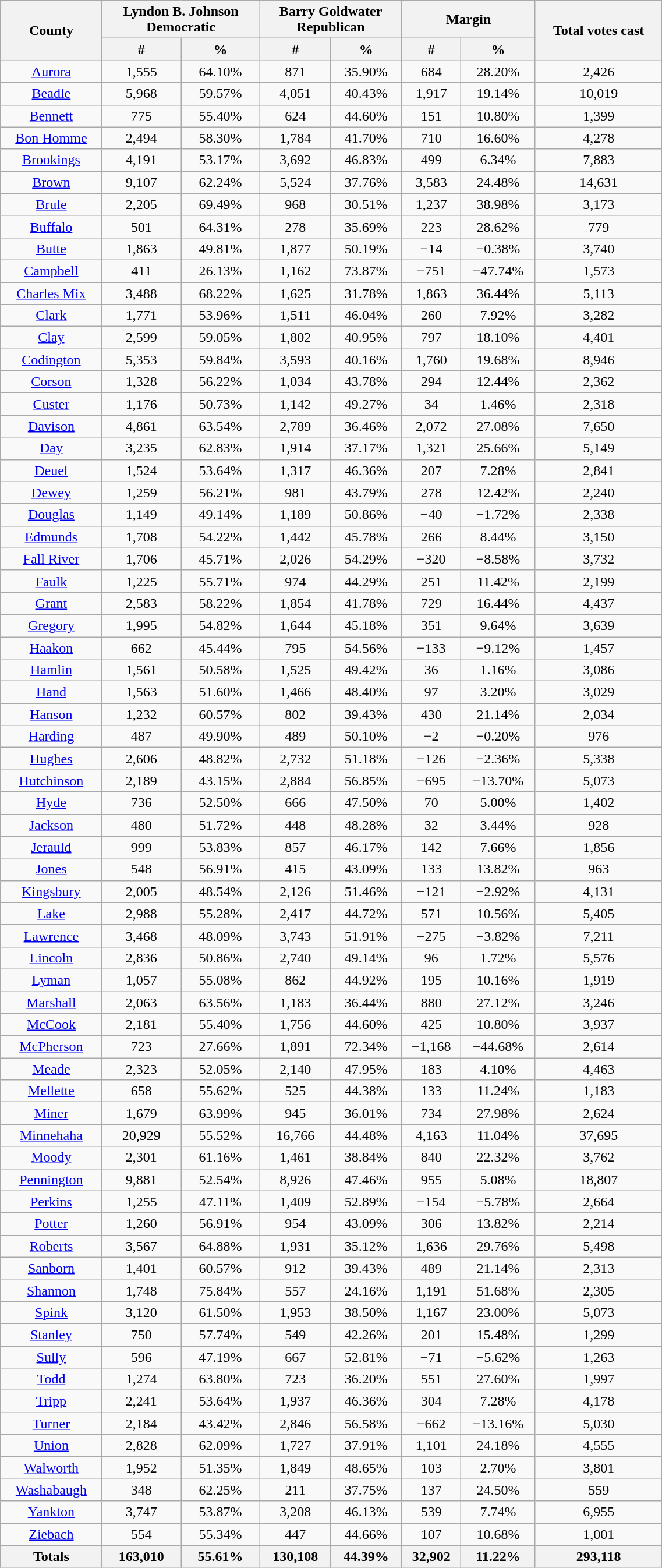<table class="wikitable sortable" width="60%">
<tr>
<th rowspan="2">County</th>
<th colspan="2">Lyndon B. Johnson<br>Democratic</th>
<th colspan="2">Barry Goldwater<br>Republican</th>
<th colspan="2">Margin</th>
<th rowspan="2">Total votes cast</th>
</tr>
<tr style="text-align:center;">
<th data-sort-type="number">#</th>
<th data-sort-type="number">%</th>
<th data-sort-type="number">#</th>
<th data-sort-type="number">%</th>
<th data-sort-type="number">#</th>
<th data-sort-type="number">%</th>
</tr>
<tr style="text-align:center;">
<td><a href='#'>Aurora</a></td>
<td>1,555</td>
<td>64.10%</td>
<td>871</td>
<td>35.90%</td>
<td>684</td>
<td>28.20%</td>
<td>2,426</td>
</tr>
<tr style="text-align:center;">
<td><a href='#'>Beadle</a></td>
<td>5,968</td>
<td>59.57%</td>
<td>4,051</td>
<td>40.43%</td>
<td>1,917</td>
<td>19.14%</td>
<td>10,019</td>
</tr>
<tr style="text-align:center;">
<td><a href='#'>Bennett</a></td>
<td>775</td>
<td>55.40%</td>
<td>624</td>
<td>44.60%</td>
<td>151</td>
<td>10.80%</td>
<td>1,399</td>
</tr>
<tr style="text-align:center;">
<td><a href='#'>Bon Homme</a></td>
<td>2,494</td>
<td>58.30%</td>
<td>1,784</td>
<td>41.70%</td>
<td>710</td>
<td>16.60%</td>
<td>4,278</td>
</tr>
<tr style="text-align:center;">
<td><a href='#'>Brookings</a></td>
<td>4,191</td>
<td>53.17%</td>
<td>3,692</td>
<td>46.83%</td>
<td>499</td>
<td>6.34%</td>
<td>7,883</td>
</tr>
<tr style="text-align:center;">
<td><a href='#'>Brown</a></td>
<td>9,107</td>
<td>62.24%</td>
<td>5,524</td>
<td>37.76%</td>
<td>3,583</td>
<td>24.48%</td>
<td>14,631</td>
</tr>
<tr style="text-align:center;">
<td><a href='#'>Brule</a></td>
<td>2,205</td>
<td>69.49%</td>
<td>968</td>
<td>30.51%</td>
<td>1,237</td>
<td>38.98%</td>
<td>3,173</td>
</tr>
<tr style="text-align:center;">
<td><a href='#'>Buffalo</a></td>
<td>501</td>
<td>64.31%</td>
<td>278</td>
<td>35.69%</td>
<td>223</td>
<td>28.62%</td>
<td>779</td>
</tr>
<tr style="text-align:center;">
<td><a href='#'>Butte</a></td>
<td>1,863</td>
<td>49.81%</td>
<td>1,877</td>
<td>50.19%</td>
<td>−14</td>
<td>−0.38%</td>
<td>3,740</td>
</tr>
<tr style="text-align:center;">
<td><a href='#'>Campbell</a></td>
<td>411</td>
<td>26.13%</td>
<td>1,162</td>
<td>73.87%</td>
<td>−751</td>
<td>−47.74%</td>
<td>1,573</td>
</tr>
<tr style="text-align:center;">
<td><a href='#'>Charles Mix</a></td>
<td>3,488</td>
<td>68.22%</td>
<td>1,625</td>
<td>31.78%</td>
<td>1,863</td>
<td>36.44%</td>
<td>5,113</td>
</tr>
<tr style="text-align:center;">
<td><a href='#'>Clark</a></td>
<td>1,771</td>
<td>53.96%</td>
<td>1,511</td>
<td>46.04%</td>
<td>260</td>
<td>7.92%</td>
<td>3,282</td>
</tr>
<tr style="text-align:center;">
<td><a href='#'>Clay</a></td>
<td>2,599</td>
<td>59.05%</td>
<td>1,802</td>
<td>40.95%</td>
<td>797</td>
<td>18.10%</td>
<td>4,401</td>
</tr>
<tr style="text-align:center;">
<td><a href='#'>Codington</a></td>
<td>5,353</td>
<td>59.84%</td>
<td>3,593</td>
<td>40.16%</td>
<td>1,760</td>
<td>19.68%</td>
<td>8,946</td>
</tr>
<tr style="text-align:center;">
<td><a href='#'>Corson</a></td>
<td>1,328</td>
<td>56.22%</td>
<td>1,034</td>
<td>43.78%</td>
<td>294</td>
<td>12.44%</td>
<td>2,362</td>
</tr>
<tr style="text-align:center;">
<td><a href='#'>Custer</a></td>
<td>1,176</td>
<td>50.73%</td>
<td>1,142</td>
<td>49.27%</td>
<td>34</td>
<td>1.46%</td>
<td>2,318</td>
</tr>
<tr style="text-align:center;">
<td><a href='#'>Davison</a></td>
<td>4,861</td>
<td>63.54%</td>
<td>2,789</td>
<td>36.46%</td>
<td>2,072</td>
<td>27.08%</td>
<td>7,650</td>
</tr>
<tr style="text-align:center;">
<td><a href='#'>Day</a></td>
<td>3,235</td>
<td>62.83%</td>
<td>1,914</td>
<td>37.17%</td>
<td>1,321</td>
<td>25.66%</td>
<td>5,149</td>
</tr>
<tr style="text-align:center;">
<td><a href='#'>Deuel</a></td>
<td>1,524</td>
<td>53.64%</td>
<td>1,317</td>
<td>46.36%</td>
<td>207</td>
<td>7.28%</td>
<td>2,841</td>
</tr>
<tr style="text-align:center;">
<td><a href='#'>Dewey</a></td>
<td>1,259</td>
<td>56.21%</td>
<td>981</td>
<td>43.79%</td>
<td>278</td>
<td>12.42%</td>
<td>2,240</td>
</tr>
<tr style="text-align:center;">
<td><a href='#'>Douglas</a></td>
<td>1,149</td>
<td>49.14%</td>
<td>1,189</td>
<td>50.86%</td>
<td>−40</td>
<td>−1.72%</td>
<td>2,338</td>
</tr>
<tr style="text-align:center;">
<td><a href='#'>Edmunds</a></td>
<td>1,708</td>
<td>54.22%</td>
<td>1,442</td>
<td>45.78%</td>
<td>266</td>
<td>8.44%</td>
<td>3,150</td>
</tr>
<tr style="text-align:center;">
<td><a href='#'>Fall River</a></td>
<td>1,706</td>
<td>45.71%</td>
<td>2,026</td>
<td>54.29%</td>
<td>−320</td>
<td>−8.58%</td>
<td>3,732</td>
</tr>
<tr style="text-align:center;">
<td><a href='#'>Faulk</a></td>
<td>1,225</td>
<td>55.71%</td>
<td>974</td>
<td>44.29%</td>
<td>251</td>
<td>11.42%</td>
<td>2,199</td>
</tr>
<tr style="text-align:center;">
<td><a href='#'>Grant</a></td>
<td>2,583</td>
<td>58.22%</td>
<td>1,854</td>
<td>41.78%</td>
<td>729</td>
<td>16.44%</td>
<td>4,437</td>
</tr>
<tr style="text-align:center;">
<td><a href='#'>Gregory</a></td>
<td>1,995</td>
<td>54.82%</td>
<td>1,644</td>
<td>45.18%</td>
<td>351</td>
<td>9.64%</td>
<td>3,639</td>
</tr>
<tr style="text-align:center;">
<td><a href='#'>Haakon</a></td>
<td>662</td>
<td>45.44%</td>
<td>795</td>
<td>54.56%</td>
<td>−133</td>
<td>−9.12%</td>
<td>1,457</td>
</tr>
<tr style="text-align:center;">
<td><a href='#'>Hamlin</a></td>
<td>1,561</td>
<td>50.58%</td>
<td>1,525</td>
<td>49.42%</td>
<td>36</td>
<td>1.16%</td>
<td>3,086</td>
</tr>
<tr style="text-align:center;">
<td><a href='#'>Hand</a></td>
<td>1,563</td>
<td>51.60%</td>
<td>1,466</td>
<td>48.40%</td>
<td>97</td>
<td>3.20%</td>
<td>3,029</td>
</tr>
<tr style="text-align:center;">
<td><a href='#'>Hanson</a></td>
<td>1,232</td>
<td>60.57%</td>
<td>802</td>
<td>39.43%</td>
<td>430</td>
<td>21.14%</td>
<td>2,034</td>
</tr>
<tr style="text-align:center;">
<td><a href='#'>Harding</a></td>
<td>487</td>
<td>49.90%</td>
<td>489</td>
<td>50.10%</td>
<td>−2</td>
<td>−0.20%</td>
<td>976</td>
</tr>
<tr style="text-align:center;">
<td><a href='#'>Hughes</a></td>
<td>2,606</td>
<td>48.82%</td>
<td>2,732</td>
<td>51.18%</td>
<td>−126</td>
<td>−2.36%</td>
<td>5,338</td>
</tr>
<tr style="text-align:center;">
<td><a href='#'>Hutchinson</a></td>
<td>2,189</td>
<td>43.15%</td>
<td>2,884</td>
<td>56.85%</td>
<td>−695</td>
<td>−13.70%</td>
<td>5,073</td>
</tr>
<tr style="text-align:center;">
<td><a href='#'>Hyde</a></td>
<td>736</td>
<td>52.50%</td>
<td>666</td>
<td>47.50%</td>
<td>70</td>
<td>5.00%</td>
<td>1,402</td>
</tr>
<tr style="text-align:center;">
<td><a href='#'>Jackson</a></td>
<td>480</td>
<td>51.72%</td>
<td>448</td>
<td>48.28%</td>
<td>32</td>
<td>3.44%</td>
<td>928</td>
</tr>
<tr style="text-align:center;">
<td><a href='#'>Jerauld</a></td>
<td>999</td>
<td>53.83%</td>
<td>857</td>
<td>46.17%</td>
<td>142</td>
<td>7.66%</td>
<td>1,856</td>
</tr>
<tr style="text-align:center;">
<td><a href='#'>Jones</a></td>
<td>548</td>
<td>56.91%</td>
<td>415</td>
<td>43.09%</td>
<td>133</td>
<td>13.82%</td>
<td>963</td>
</tr>
<tr style="text-align:center;">
<td><a href='#'>Kingsbury</a></td>
<td>2,005</td>
<td>48.54%</td>
<td>2,126</td>
<td>51.46%</td>
<td>−121</td>
<td>−2.92%</td>
<td>4,131</td>
</tr>
<tr style="text-align:center;">
<td><a href='#'>Lake</a></td>
<td>2,988</td>
<td>55.28%</td>
<td>2,417</td>
<td>44.72%</td>
<td>571</td>
<td>10.56%</td>
<td>5,405</td>
</tr>
<tr style="text-align:center;">
<td><a href='#'>Lawrence</a></td>
<td>3,468</td>
<td>48.09%</td>
<td>3,743</td>
<td>51.91%</td>
<td>−275</td>
<td>−3.82%</td>
<td>7,211</td>
</tr>
<tr style="text-align:center;">
<td><a href='#'>Lincoln</a></td>
<td>2,836</td>
<td>50.86%</td>
<td>2,740</td>
<td>49.14%</td>
<td>96</td>
<td>1.72%</td>
<td>5,576</td>
</tr>
<tr style="text-align:center;">
<td><a href='#'>Lyman</a></td>
<td>1,057</td>
<td>55.08%</td>
<td>862</td>
<td>44.92%</td>
<td>195</td>
<td>10.16%</td>
<td>1,919</td>
</tr>
<tr style="text-align:center;">
<td><a href='#'>Marshall</a></td>
<td>2,063</td>
<td>63.56%</td>
<td>1,183</td>
<td>36.44%</td>
<td>880</td>
<td>27.12%</td>
<td>3,246</td>
</tr>
<tr style="text-align:center;">
<td><a href='#'>McCook</a></td>
<td>2,181</td>
<td>55.40%</td>
<td>1,756</td>
<td>44.60%</td>
<td>425</td>
<td>10.80%</td>
<td>3,937</td>
</tr>
<tr style="text-align:center;">
<td><a href='#'>McPherson</a></td>
<td>723</td>
<td>27.66%</td>
<td>1,891</td>
<td>72.34%</td>
<td>−1,168</td>
<td>−44.68%</td>
<td>2,614</td>
</tr>
<tr style="text-align:center;">
<td><a href='#'>Meade</a></td>
<td>2,323</td>
<td>52.05%</td>
<td>2,140</td>
<td>47.95%</td>
<td>183</td>
<td>4.10%</td>
<td>4,463</td>
</tr>
<tr style="text-align:center;">
<td><a href='#'>Mellette</a></td>
<td>658</td>
<td>55.62%</td>
<td>525</td>
<td>44.38%</td>
<td>133</td>
<td>11.24%</td>
<td>1,183</td>
</tr>
<tr style="text-align:center;">
<td><a href='#'>Miner</a></td>
<td>1,679</td>
<td>63.99%</td>
<td>945</td>
<td>36.01%</td>
<td>734</td>
<td>27.98%</td>
<td>2,624</td>
</tr>
<tr style="text-align:center;">
<td><a href='#'>Minnehaha</a></td>
<td>20,929</td>
<td>55.52%</td>
<td>16,766</td>
<td>44.48%</td>
<td>4,163</td>
<td>11.04%</td>
<td>37,695</td>
</tr>
<tr style="text-align:center;">
<td><a href='#'>Moody</a></td>
<td>2,301</td>
<td>61.16%</td>
<td>1,461</td>
<td>38.84%</td>
<td>840</td>
<td>22.32%</td>
<td>3,762</td>
</tr>
<tr style="text-align:center;">
<td><a href='#'>Pennington</a></td>
<td>9,881</td>
<td>52.54%</td>
<td>8,926</td>
<td>47.46%</td>
<td>955</td>
<td>5.08%</td>
<td>18,807</td>
</tr>
<tr style="text-align:center;">
<td><a href='#'>Perkins</a></td>
<td>1,255</td>
<td>47.11%</td>
<td>1,409</td>
<td>52.89%</td>
<td>−154</td>
<td>−5.78%</td>
<td>2,664</td>
</tr>
<tr style="text-align:center;">
<td><a href='#'>Potter</a></td>
<td>1,260</td>
<td>56.91%</td>
<td>954</td>
<td>43.09%</td>
<td>306</td>
<td>13.82%</td>
<td>2,214</td>
</tr>
<tr style="text-align:center;">
<td><a href='#'>Roberts</a></td>
<td>3,567</td>
<td>64.88%</td>
<td>1,931</td>
<td>35.12%</td>
<td>1,636</td>
<td>29.76%</td>
<td>5,498</td>
</tr>
<tr style="text-align:center;">
<td><a href='#'>Sanborn</a></td>
<td>1,401</td>
<td>60.57%</td>
<td>912</td>
<td>39.43%</td>
<td>489</td>
<td>21.14%</td>
<td>2,313</td>
</tr>
<tr style="text-align:center;">
<td><a href='#'>Shannon</a></td>
<td>1,748</td>
<td>75.84%</td>
<td>557</td>
<td>24.16%</td>
<td>1,191</td>
<td>51.68%</td>
<td>2,305</td>
</tr>
<tr style="text-align:center;">
<td><a href='#'>Spink</a></td>
<td>3,120</td>
<td>61.50%</td>
<td>1,953</td>
<td>38.50%</td>
<td>1,167</td>
<td>23.00%</td>
<td>5,073</td>
</tr>
<tr style="text-align:center;">
<td><a href='#'>Stanley</a></td>
<td>750</td>
<td>57.74%</td>
<td>549</td>
<td>42.26%</td>
<td>201</td>
<td>15.48%</td>
<td>1,299</td>
</tr>
<tr style="text-align:center;">
<td><a href='#'>Sully</a></td>
<td>596</td>
<td>47.19%</td>
<td>667</td>
<td>52.81%</td>
<td>−71</td>
<td>−5.62%</td>
<td>1,263</td>
</tr>
<tr style="text-align:center;">
<td><a href='#'>Todd</a></td>
<td>1,274</td>
<td>63.80%</td>
<td>723</td>
<td>36.20%</td>
<td>551</td>
<td>27.60%</td>
<td>1,997</td>
</tr>
<tr style="text-align:center;">
<td><a href='#'>Tripp</a></td>
<td>2,241</td>
<td>53.64%</td>
<td>1,937</td>
<td>46.36%</td>
<td>304</td>
<td>7.28%</td>
<td>4,178</td>
</tr>
<tr style="text-align:center;">
<td><a href='#'>Turner</a></td>
<td>2,184</td>
<td>43.42%</td>
<td>2,846</td>
<td>56.58%</td>
<td>−662</td>
<td>−13.16%</td>
<td>5,030</td>
</tr>
<tr style="text-align:center;">
<td><a href='#'>Union</a></td>
<td>2,828</td>
<td>62.09%</td>
<td>1,727</td>
<td>37.91%</td>
<td>1,101</td>
<td>24.18%</td>
<td>4,555</td>
</tr>
<tr style="text-align:center;">
<td><a href='#'>Walworth</a></td>
<td>1,952</td>
<td>51.35%</td>
<td>1,849</td>
<td>48.65%</td>
<td>103</td>
<td>2.70%</td>
<td>3,801</td>
</tr>
<tr style="text-align:center;">
<td><a href='#'>Washabaugh</a></td>
<td>348</td>
<td>62.25%</td>
<td>211</td>
<td>37.75%</td>
<td>137</td>
<td>24.50%</td>
<td>559</td>
</tr>
<tr style="text-align:center;">
<td><a href='#'>Yankton</a></td>
<td>3,747</td>
<td>53.87%</td>
<td>3,208</td>
<td>46.13%</td>
<td>539</td>
<td>7.74%</td>
<td>6,955</td>
</tr>
<tr style="text-align:center;">
<td><a href='#'>Ziebach</a></td>
<td>554</td>
<td>55.34%</td>
<td>447</td>
<td>44.66%</td>
<td>107</td>
<td>10.68%</td>
<td>1,001</td>
</tr>
<tr style="text-align:center;">
<th>Totals</th>
<th>163,010</th>
<th>55.61%</th>
<th>130,108</th>
<th>44.39%</th>
<th>32,902</th>
<th>11.22%</th>
<th>293,118</th>
</tr>
</table>
